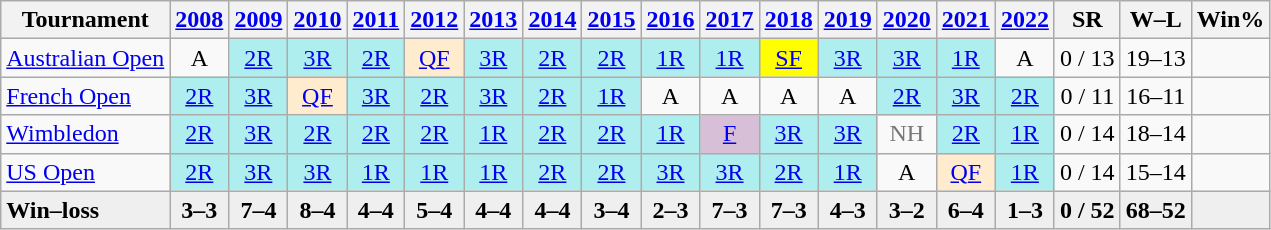<table class="wikitable nowrap" style=text-align:center>
<tr>
<th>Tournament</th>
<th><a href='#'>2008</a></th>
<th><a href='#'>2009</a></th>
<th><a href='#'>2010</a></th>
<th><a href='#'>2011</a></th>
<th><a href='#'>2012</a></th>
<th><a href='#'>2013</a></th>
<th><a href='#'>2014</a></th>
<th><a href='#'>2015</a></th>
<th><a href='#'>2016</a></th>
<th><a href='#'>2017</a></th>
<th><a href='#'>2018</a></th>
<th><a href='#'>2019</a></th>
<th><a href='#'>2020</a></th>
<th><a href='#'>2021</a></th>
<th><a href='#'>2022</a></th>
<th>SR</th>
<th>W–L</th>
<th>Win%</th>
</tr>
<tr>
<td align="left"><a href='#'>Australian Open</a></td>
<td>A</td>
<td style="background:#afeeee"><a href='#'>2R</a></td>
<td style="background:#afeeee"><a href='#'>3R</a></td>
<td style="background:#afeeee"><a href='#'>2R</a></td>
<td style="background:#ffebcd"><a href='#'>QF</a></td>
<td style="background:#afeeee"><a href='#'>3R</a></td>
<td style="background:#afeeee"><a href='#'>2R</a></td>
<td style="background:#afeeee"><a href='#'>2R</a></td>
<td style="background:#afeeee"><a href='#'>1R</a></td>
<td style="background:#afeeee"><a href='#'>1R</a></td>
<td style="background:yellow"><a href='#'>SF</a></td>
<td style="background:#afeeee"><a href='#'>3R</a></td>
<td style="background:#afeeee"><a href='#'>3R</a></td>
<td style="background:#afeeee"><a href='#'>1R</a></td>
<td>A</td>
<td>0 / 13</td>
<td>19–13</td>
<td></td>
</tr>
<tr>
<td align="left"><a href='#'>French Open</a></td>
<td style="background:#afeeee"><a href='#'>2R</a></td>
<td style="background:#afeeee"><a href='#'>3R</a></td>
<td style="background:#ffebcd"><a href='#'>QF</a></td>
<td style="background:#afeeee"><a href='#'>3R</a></td>
<td style="background:#afeeee"><a href='#'>2R</a></td>
<td style="background:#afeeee"><a href='#'>3R</a></td>
<td style="background:#afeeee"><a href='#'>2R</a></td>
<td style="background:#afeeee"><a href='#'>1R</a></td>
<td>A</td>
<td>A</td>
<td>A</td>
<td>A</td>
<td style="background:#afeeee"><a href='#'>2R</a></td>
<td style="background:#afeeee"><a href='#'>3R</a></td>
<td style=background:#afeeee><a href='#'>2R</a></td>
<td>0 / 11</td>
<td>16–11</td>
<td></td>
</tr>
<tr>
<td align="left"><a href='#'>Wimbledon</a></td>
<td style="background:#afeeee"><a href='#'>2R</a></td>
<td style="background:#afeeee"><a href='#'>3R</a></td>
<td style="background:#afeeee"><a href='#'>2R</a></td>
<td style="background:#afeeee"><a href='#'>2R</a></td>
<td style="background:#afeeee"><a href='#'>2R</a></td>
<td style="background:#afeeee"><a href='#'>1R</a></td>
<td style="background:#afeeee"><a href='#'>2R</a></td>
<td style="background:#afeeee"><a href='#'>2R</a></td>
<td style="background:#afeeee"><a href='#'>1R</a></td>
<td style="background:thistle"><a href='#'>F</a></td>
<td style="background:#afeeee"><a href='#'>3R</a></td>
<td style="background:#afeeee"><a href='#'>3R</a></td>
<td style="color:#767676">NH</td>
<td style="background:#afeeee"><a href='#'>2R</a></td>
<td style=background:#afeeee><a href='#'>1R</a></td>
<td>0 / 14</td>
<td>18–14</td>
<td></td>
</tr>
<tr>
<td align="left"><a href='#'>US Open</a></td>
<td style="background:#afeeee"><a href='#'>2R</a></td>
<td style="background:#afeeee"><a href='#'>3R</a></td>
<td style="background:#afeeee"><a href='#'>3R</a></td>
<td style="background:#afeeee"><a href='#'>1R</a></td>
<td style="background:#afeeee"><a href='#'>1R</a></td>
<td style="background:#afeeee"><a href='#'>1R</a></td>
<td style="background:#afeeee"><a href='#'>2R</a></td>
<td style="background:#afeeee"><a href='#'>2R</a></td>
<td style="background:#afeeee"><a href='#'>3R</a></td>
<td style="background:#afeeee"><a href='#'>3R</a></td>
<td style="background:#afeeee"><a href='#'>2R</a></td>
<td style="background:#afeeee"><a href='#'>1R</a></td>
<td>A</td>
<td style="background:#ffebcd"><a href='#'>QF</a></td>
<td style=background:#afeeee><a href='#'>1R</a></td>
<td>0 / 14</td>
<td>15–14</td>
<td></td>
</tr>
<tr style="background:#efefef;font-weight:bold">
<td style="text-align:left">Win–loss</td>
<td>3–3</td>
<td>7–4</td>
<td>8–4</td>
<td>4–4</td>
<td>5–4</td>
<td>4–4</td>
<td>4–4</td>
<td>3–4</td>
<td>2–3</td>
<td>7–3</td>
<td>7–3</td>
<td>4–3</td>
<td>3–2</td>
<td>6–4</td>
<td>1–3</td>
<td>0 / 52</td>
<td>68–52</td>
<td></td>
</tr>
</table>
